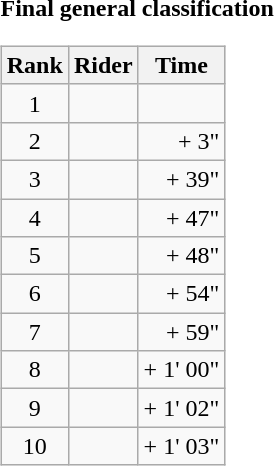<table>
<tr>
<td><strong>Final general classification</strong><br><table class="wikitable">
<tr>
<th scope="col">Rank</th>
<th scope="col">Rider</th>
<th scope="col">Time</th>
</tr>
<tr>
<td style="text-align:center;">1</td>
<td></td>
<td style="text-align:right;"></td>
</tr>
<tr>
<td style="text-align:center;">2</td>
<td></td>
<td style="text-align:right;">+ 3"</td>
</tr>
<tr>
<td style="text-align:center;">3</td>
<td></td>
<td style="text-align:right;">+ 39"</td>
</tr>
<tr>
<td style="text-align:center;">4</td>
<td></td>
<td style="text-align:right;">+ 47"</td>
</tr>
<tr>
<td style="text-align:center;">5</td>
<td></td>
<td style="text-align:right;">+ 48"</td>
</tr>
<tr>
<td style="text-align:center;">6</td>
<td></td>
<td style="text-align:right;">+ 54"</td>
</tr>
<tr>
<td style="text-align:center;">7</td>
<td></td>
<td style="text-align:right;">+ 59"</td>
</tr>
<tr>
<td style="text-align:center;">8</td>
<td></td>
<td style="text-align:right;">+ 1' 00"</td>
</tr>
<tr>
<td style="text-align:center;">9</td>
<td></td>
<td style="text-align:right;">+ 1' 02"</td>
</tr>
<tr>
<td style="text-align:center;">10</td>
<td></td>
<td style="text-align:right;">+ 1' 03"</td>
</tr>
</table>
</td>
</tr>
</table>
